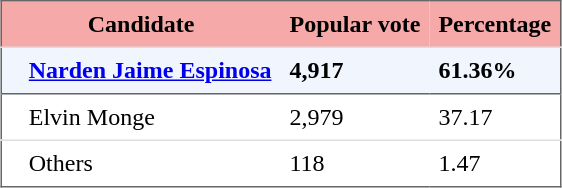<table style="border: 1px solid #666666; border-collapse: collapse" align="center" cellpadding="6">
<tr style="background-color: #F5A9A9">
<th colspan="2">Candidate</th>
<th>Popular vote</th>
<th>Percentage</th>
</tr>
<tr style="background-color: #F0F5FE">
<td style="border-top: 1px solid #DDDDDD"></td>
<td style="border-top: 1px solid #DDDDDD"><strong><a href='#'>Narden Jaime Espinosa</a></strong></td>
<td style="border-top: 1px solid #DDDDDD"><strong>4,917</strong></td>
<td style="border-top: 1px solid #DDDDDD"><strong>61.36%</strong></td>
</tr>
<tr>
<td style="border-top: 1px solid #666666"></td>
<td style="border-top: 1px solid #666666">Elvin Monge</td>
<td style="border-top: 1px solid #666666">2,979</td>
<td style="border-top: 1px solid #666666">37.17</td>
</tr>
<tr>
<td style="border-top: 1px solid #DDDDDD"></td>
<td style="border-top: 1px solid #DDDDDD">Others</td>
<td style="border-top: 1px solid #DDDDDD">118</td>
<td style="border-top: 1px solid #DDDDDD">1.47</td>
</tr>
</table>
